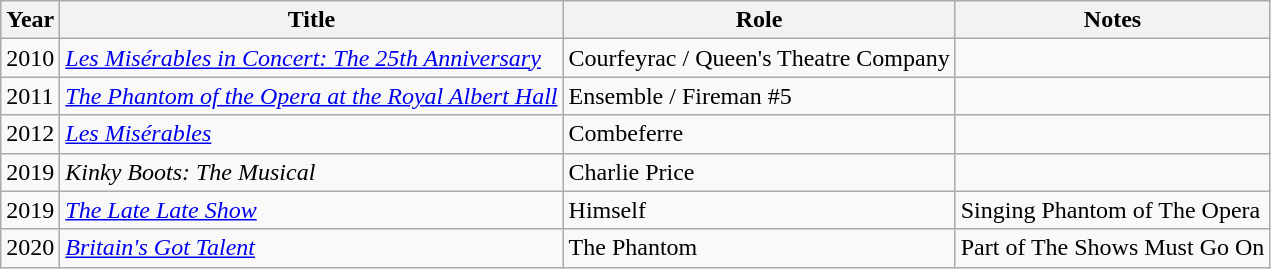<table class="wikitable">
<tr>
<th>Year</th>
<th>Title</th>
<th>Role</th>
<th>Notes</th>
</tr>
<tr>
<td>2010</td>
<td><em><a href='#'>Les Misérables in Concert: The 25th Anniversary</a></em></td>
<td>Courfeyrac / Queen's Theatre Company</td>
<td></td>
</tr>
<tr>
<td>2011</td>
<td><em><a href='#'>The Phantom of the Opera at the Royal Albert Hall</a></em></td>
<td>Ensemble / Fireman #5</td>
<td></td>
</tr>
<tr>
<td>2012</td>
<td><em><a href='#'>Les Misérables</a></em></td>
<td>Combeferre</td>
<td></td>
</tr>
<tr>
<td>2019</td>
<td><em>Kinky Boots: The Musical</em></td>
<td>Charlie Price</td>
<td></td>
</tr>
<tr>
<td>2019</td>
<td><em><a href='#'>The Late Late Show</a></em></td>
<td>Himself</td>
<td>Singing Phantom of The Opera</td>
</tr>
<tr>
<td>2020</td>
<td><em><a href='#'>Britain's Got Talent</a></em></td>
<td>The Phantom</td>
<td>Part of The Shows Must Go On</td>
</tr>
</table>
